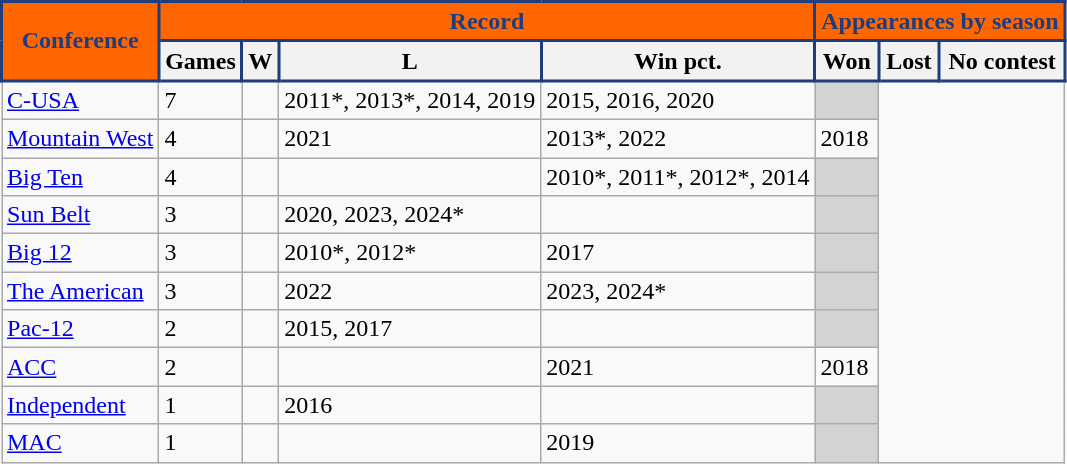<table class="wikitable sortable">
<tr>
<th style="background:#FF6600; color:#1F3D7C; border: 2px solid #1F3D7C;" rowspan=2>Conference</th>
<th style="background:#FF6600; color:#1F3D7C; border: 2px solid #1F3D7C;" colspan=4>Record</th>
<th style="background:#FF6600; color:#1F3D7C; border: 2px solid #1F3D7C;" colspan=3>Appearances by season</th>
</tr>
<tr>
<th style="border: 2px solid #1F3D7C;">Games</th>
<th style="border: 2px solid #1F3D7C;">W</th>
<th style="border: 2px solid #1F3D7C;">L</th>
<th style="border: 2px solid #1F3D7C;">Win pct.</th>
<th style="border: 2px solid #1F3D7C;" class=unsortable>Won</th>
<th style="border: 2px solid #1F3D7C;" class=unsortable>Lost</th>
<th style="border: 2px solid #1F3D7C;" class=unsortable>No contest</th>
</tr>
<tr>
<td><a href='#'>C-USA</a></td>
<td>7</td>
<td></td>
<td>2011*, 2013*, 2014, 2019</td>
<td>2015, 2016, 2020</td>
<td bgcolor=lightgrey></td>
</tr>
<tr>
<td><a href='#'>Mountain West</a></td>
<td>4</td>
<td></td>
<td>2021</td>
<td>2013*, 2022</td>
<td>2018</td>
</tr>
<tr>
<td><a href='#'>Big Ten</a></td>
<td>4</td>
<td></td>
<td></td>
<td>2010*, 2011*, 2012*, 2014</td>
<td bgcolor=lightgrey></td>
</tr>
<tr>
<td><a href='#'>Sun Belt</a></td>
<td>3</td>
<td></td>
<td>2020, 2023, 2024*</td>
<td></td>
<td bgcolor=lightgrey></td>
</tr>
<tr>
<td><a href='#'>Big 12</a></td>
<td>3</td>
<td></td>
<td>2010*, 2012*</td>
<td>2017</td>
<td bgcolor=lightgrey></td>
</tr>
<tr>
<td><a href='#'>The American</a></td>
<td>3</td>
<td></td>
<td>2022</td>
<td>2023, 2024*</td>
<td bgcolor=lightgrey></td>
</tr>
<tr>
<td><a href='#'>Pac-12</a></td>
<td>2</td>
<td></td>
<td>2015, 2017</td>
<td></td>
<td bgcolor=lightgrey></td>
</tr>
<tr>
<td><a href='#'>ACC</a></td>
<td>2</td>
<td></td>
<td></td>
<td>2021</td>
<td>2018</td>
</tr>
<tr>
<td><a href='#'>Independent</a></td>
<td>1</td>
<td></td>
<td>2016</td>
<td></td>
<td bgcolor=lightgrey></td>
</tr>
<tr>
<td><a href='#'>MAC</a></td>
<td>1</td>
<td></td>
<td></td>
<td>2019</td>
<td bgcolor=lightgrey></td>
</tr>
</table>
